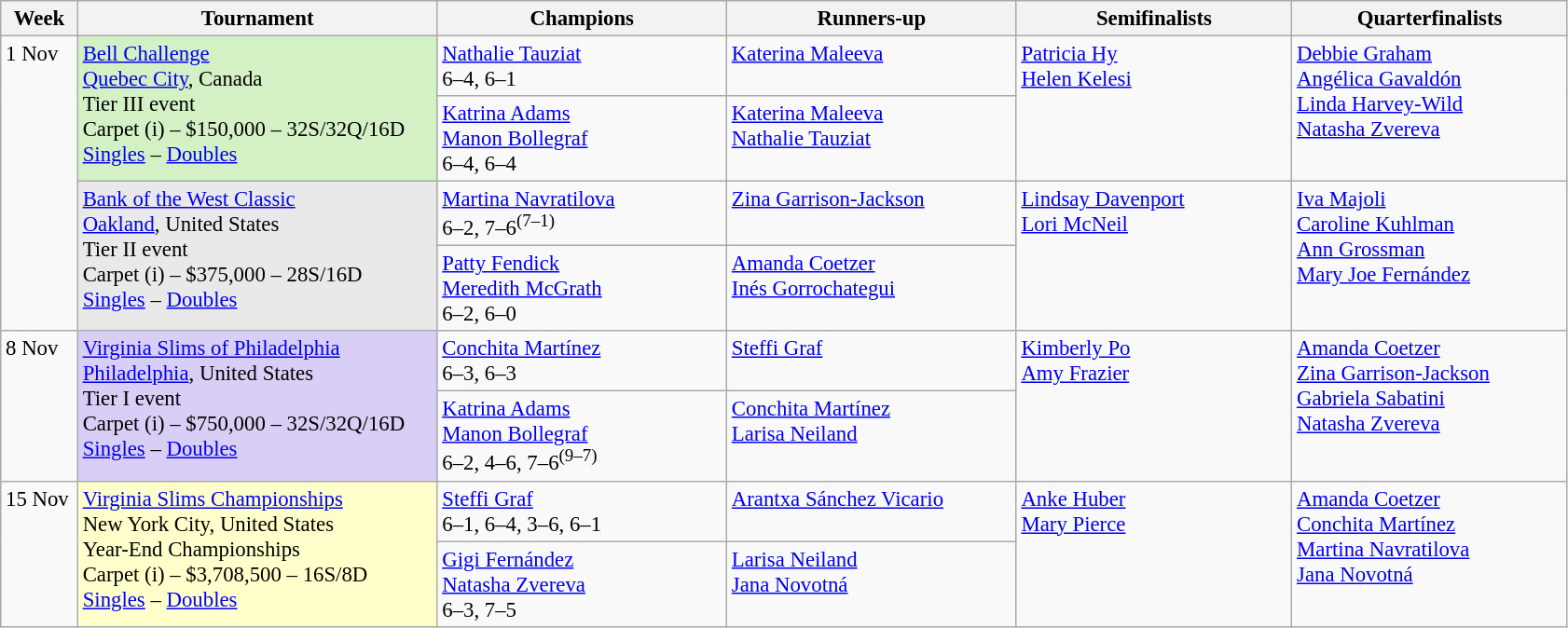<table class=wikitable style=font-size:95%>
<tr>
<th style="width:48px;">Week</th>
<th style="width:250px;">Tournament</th>
<th style="width:200px;">Champions</th>
<th style="width:200px;">Runners-up</th>
<th style="width:190px;">Semifinalists</th>
<th style="width:190px;">Quarterfinalists</th>
</tr>
<tr valign=top>
<td rowspan=4>1 Nov</td>
<td rowspan=2 style="background:#d4f1c5;"><a href='#'>Bell Challenge</a> <br> <a href='#'>Quebec City</a>, Canada <br> Tier III event <br> Carpet (i) – $150,000 – 32S/32Q/16D<br><a href='#'>Singles</a> – <a href='#'>Doubles</a></td>
<td> <a href='#'>Nathalie Tauziat</a><br>6–4, 6–1</td>
<td> <a href='#'>Katerina Maleeva</a></td>
<td rowspan=2>  <a href='#'>Patricia Hy</a><br> <a href='#'>Helen Kelesi</a></td>
<td rowspan=2> <a href='#'>Debbie Graham</a><br> <a href='#'>Angélica Gavaldón</a><br> <a href='#'>Linda Harvey-Wild</a><br> <a href='#'>Natasha Zvereva</a></td>
</tr>
<tr valign=top>
<td> <a href='#'>Katrina Adams</a> <br>  <a href='#'>Manon Bollegraf</a><br> 6–4, 6–4</td>
<td> <a href='#'>Katerina Maleeva</a> <br>  <a href='#'>Nathalie Tauziat</a></td>
</tr>
<tr valign=top>
<td rowspan=2 style="background:#e9e9e9;"><a href='#'>Bank of the West Classic</a> <br> <a href='#'>Oakland</a>, United States <br> Tier II event <br> Carpet (i) – $375,000 – 28S/16D<br><a href='#'>Singles</a> – <a href='#'>Doubles</a></td>
<td> <a href='#'>Martina Navratilova</a><br>6–2, 7–6<sup>(7–1)</sup></td>
<td> <a href='#'>Zina Garrison-Jackson</a></td>
<td rowspan=2>  <a href='#'>Lindsay Davenport</a><br> <a href='#'>Lori McNeil</a></td>
<td rowspan=2> <a href='#'>Iva Majoli</a><br> <a href='#'>Caroline Kuhlman</a><br> <a href='#'>Ann Grossman</a><br> <a href='#'>Mary Joe Fernández</a></td>
</tr>
<tr valign=top>
<td> <a href='#'>Patty Fendick</a> <br>  <a href='#'>Meredith McGrath</a><br> 6–2, 6–0</td>
<td> <a href='#'>Amanda Coetzer</a> <br>  <a href='#'>Inés Gorrochategui</a></td>
</tr>
<tr valign=top>
<td rowspan=2>8 Nov</td>
<td rowspan=2 style="background:#d8cef6;"><a href='#'>Virginia Slims of Philadelphia</a> <br> <a href='#'>Philadelphia</a>, United States <br> Tier I event <br>Carpet (i) – $750,000 – 32S/32Q/16D<br><a href='#'>Singles</a> – <a href='#'>Doubles</a></td>
<td> <a href='#'>Conchita Martínez</a><br>6–3, 6–3</td>
<td> <a href='#'>Steffi Graf</a></td>
<td rowspan=2>  <a href='#'>Kimberly Po</a><br> <a href='#'>Amy Frazier</a></td>
<td rowspan=2> <a href='#'>Amanda Coetzer</a><br> <a href='#'>Zina Garrison-Jackson</a><br> <a href='#'>Gabriela Sabatini</a><br> <a href='#'>Natasha Zvereva</a></td>
</tr>
<tr valign=top>
<td> <a href='#'>Katrina Adams</a> <br>  <a href='#'>Manon Bollegraf</a><br> 6–2, 4–6, 7–6<sup>(9–7)</sup></td>
<td> <a href='#'>Conchita Martínez</a> <br>  <a href='#'>Larisa Neiland</a></td>
</tr>
<tr valign=top>
<td rowspan=2>15 Nov</td>
<td rowspan=2 bgcolor=#FFFFCC><a href='#'>Virginia Slims Championships</a> <br> New York City, United States <br> Year-End Championships <br> Carpet (i) – $3,708,500 – 16S/8D <br><a href='#'>Singles</a> – <a href='#'>Doubles</a></td>
<td> <a href='#'>Steffi Graf</a><br>6–1, 6–4, 3–6, 6–1</td>
<td> <a href='#'>Arantxa Sánchez Vicario</a></td>
<td rowspan=2>  <a href='#'>Anke Huber</a><br> <a href='#'>Mary Pierce</a></td>
<td rowspan=2> <a href='#'>Amanda Coetzer</a><br> <a href='#'>Conchita Martínez</a><br> <a href='#'>Martina Navratilova</a><br> <a href='#'>Jana Novotná</a></td>
</tr>
<tr valign=top>
<td> <a href='#'>Gigi Fernández</a> <br>  <a href='#'>Natasha Zvereva</a><br> 6–3, 7–5</td>
<td> <a href='#'>Larisa Neiland</a> <br>  <a href='#'>Jana Novotná</a></td>
</tr>
</table>
